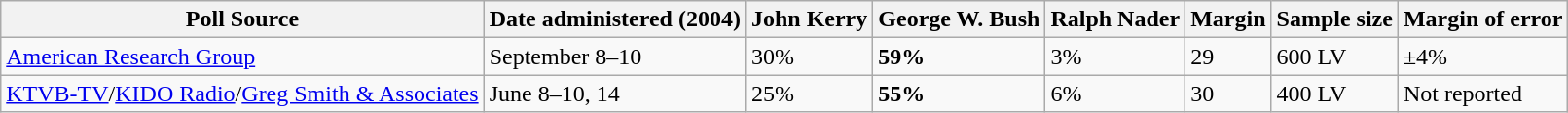<table class="wikitable">
<tr>
<th>Poll Source</th>
<th>Date administered (2004)</th>
<th>John Kerry</th>
<th>George W. Bush</th>
<th>Ralph Nader</th>
<th>Margin</th>
<th>Sample size</th>
<th>Margin of error</th>
</tr>
<tr>
<td><a href='#'>American Research Group</a></td>
<td>September 8–10</td>
<td>30%</td>
<td><strong>59%</strong></td>
<td>3%</td>
<td>29</td>
<td>600 LV</td>
<td>±4%</td>
</tr>
<tr>
<td><a href='#'>KTVB-TV</a>/<a href='#'>KIDO Radio</a>/<a href='#'>Greg Smith & Associates</a></td>
<td>June 8–10, 14</td>
<td>25%</td>
<td><strong>55%</strong></td>
<td>6%</td>
<td>30</td>
<td>400 LV</td>
<td>Not reported</td>
</tr>
</table>
